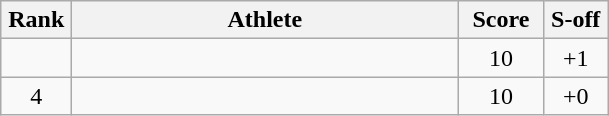<table class="wikitable" style="text-align:center">
<tr>
<th width=40>Rank</th>
<th width=250>Athlete</th>
<th width=50>Score</th>
<th width=35>S-off</th>
</tr>
<tr>
<td></td>
<td align=left></td>
<td>10</td>
<td>+1</td>
</tr>
<tr>
<td>4</td>
<td align=left></td>
<td>10</td>
<td>+0</td>
</tr>
</table>
